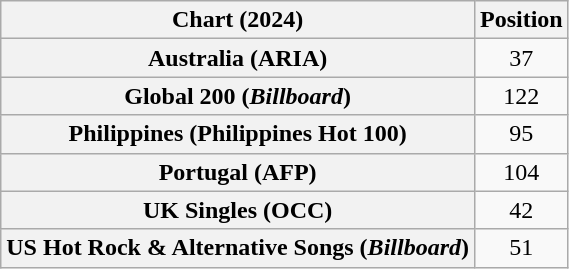<table class="wikitable sortable plainrowheaders" style="text-align:center">
<tr>
<th>Chart (2024)</th>
<th>Position</th>
</tr>
<tr>
<th scope="row">Australia (ARIA)</th>
<td>37</td>
</tr>
<tr>
<th scope="row">Global 200 (<em>Billboard</em>)</th>
<td>122</td>
</tr>
<tr>
<th scope="row">Philippines (Philippines Hot 100)</th>
<td>95</td>
</tr>
<tr>
<th scope="row">Portugal (AFP)</th>
<td>104</td>
</tr>
<tr>
<th scope="row">UK Singles (OCC)</th>
<td>42</td>
</tr>
<tr>
<th scope="row">US Hot Rock & Alternative Songs (<em>Billboard</em>)</th>
<td>51</td>
</tr>
</table>
